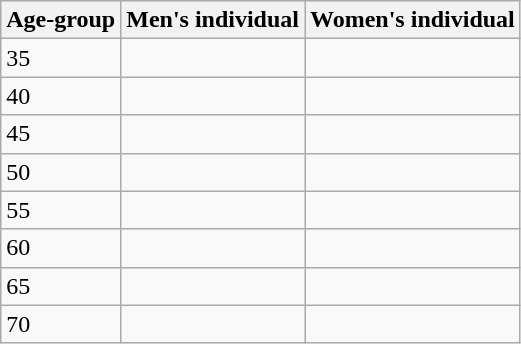<table class=wikitable>
<tr>
<th>Age-group</th>
<th>Men's individual</th>
<th>Women's individual</th>
</tr>
<tr>
<td>35</td>
<td></td>
<td></td>
</tr>
<tr>
<td>40</td>
<td></td>
<td></td>
</tr>
<tr>
<td>45</td>
<td></td>
<td> </td>
</tr>
<tr>
<td>50</td>
<td></td>
<td></td>
</tr>
<tr>
<td>55</td>
<td></td>
<td></td>
</tr>
<tr>
<td>60</td>
<td></td>
<td></td>
</tr>
<tr>
<td>65</td>
<td></td>
<td></td>
</tr>
<tr>
<td>70</td>
<td></td>
<td></td>
</tr>
</table>
